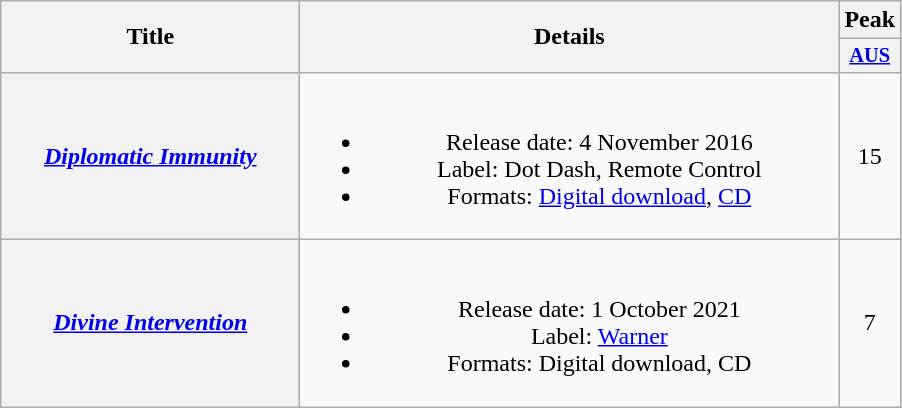<table class="wikitable plainrowheaders" style="text-align:center;">
<tr>
<th style="width:12em;" rowspan="2">Title</th>
<th style="width:22em;" rowspan="2">Details</th>
<th colspan="1">Peak</th>
</tr>
<tr>
<th style="font-size:85%;"><a href='#'>AUS</a><br></th>
</tr>
<tr>
<th scope="row"><em><a href='#'>Diplomatic Immunity</a></em></th>
<td><br><ul><li>Release date: 4 November 2016</li><li>Label: Dot Dash, Remote Control</li><li>Formats: <a href='#'>Digital download</a>, <a href='#'>CD</a></li></ul></td>
<td>15</td>
</tr>
<tr>
<th scope="row"><em><a href='#'>Divine Intervention</a></em></th>
<td><br><ul><li>Release date: 1 October 2021</li><li>Label: <a href='#'>Warner</a></li><li>Formats: Digital download, CD</li></ul></td>
<td>7<br></td>
</tr>
</table>
